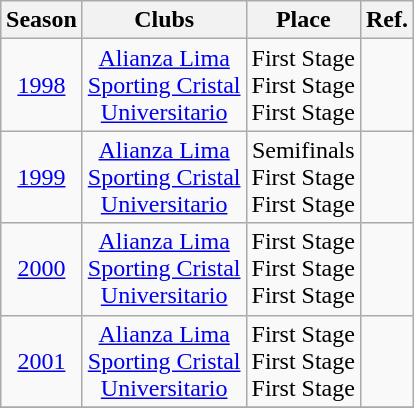<table class="wikitable" style="margin:1em auto; text-align: center;">
<tr>
<th>Season</th>
<th>Clubs</th>
<th>Place</th>
<th>Ref.</th>
</tr>
<tr>
<td><a href='#'>1998</a></td>
<td><a href='#'>Alianza Lima</a><br><a href='#'>Sporting Cristal</a><br><a href='#'>Universitario</a></td>
<td>First Stage<br>First Stage<br>First Stage</td>
<td></td>
</tr>
<tr>
<td><a href='#'>1999</a></td>
<td><a href='#'>Alianza Lima</a><br><a href='#'>Sporting Cristal</a><br><a href='#'>Universitario</a></td>
<td>Semifinals<br>First Stage<br>First Stage</td>
<td></td>
</tr>
<tr>
<td><a href='#'>2000</a></td>
<td><a href='#'>Alianza Lima</a><br><a href='#'>Sporting Cristal</a><br><a href='#'>Universitario</a></td>
<td>First Stage<br>First Stage<br>First Stage</td>
<td></td>
</tr>
<tr>
<td><a href='#'>2001</a></td>
<td><a href='#'>Alianza Lima</a><br><a href='#'>Sporting Cristal</a><br><a href='#'>Universitario</a></td>
<td>First Stage<br>First Stage<br>First Stage</td>
<td></td>
</tr>
<tr>
</tr>
</table>
